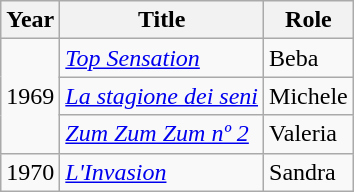<table class="wikitable sortable">
<tr>
<th>Year</th>
<th>Title</th>
<th>Role</th>
</tr>
<tr>
<td rowspan="3">1969</td>
<td><em><a href='#'>Top Sensation</a></em></td>
<td>Beba</td>
</tr>
<tr>
<td><em><a href='#'>La stagione dei seni</a></em></td>
<td>Michele</td>
</tr>
<tr>
<td><em><a href='#'>Zum Zum Zum nº 2</a></em></td>
<td>Valeria</td>
</tr>
<tr>
<td>1970</td>
<td><em><a href='#'>L'Invasion</a></em></td>
<td>Sandra</td>
</tr>
</table>
